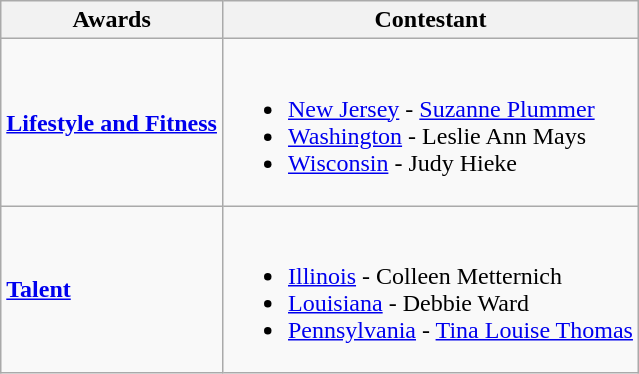<table class="wikitable">
<tr>
<th>Awards</th>
<th>Contestant</th>
</tr>
<tr>
<td><strong><a href='#'>Lifestyle and Fitness</a></strong></td>
<td><br><ul><li> <a href='#'>New Jersey</a> - <a href='#'>Suzanne Plummer</a></li><li> <a href='#'>Washington</a> - Leslie Ann Mays</li><li> <a href='#'>Wisconsin</a> - Judy Hieke</li></ul></td>
</tr>
<tr>
<td><strong><a href='#'>Talent</a></strong></td>
<td><br><ul><li> <a href='#'>Illinois</a> - Colleen Metternich</li><li> <a href='#'>Louisiana</a> - Debbie Ward</li><li> <a href='#'>Pennsylvania</a> - <a href='#'>Tina Louise Thomas</a></li></ul></td>
</tr>
</table>
